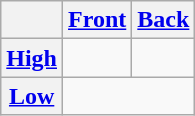<table class="wikitable">
<tr>
<th></th>
<th><a href='#'>Front</a></th>
<th><a href='#'>Back</a></th>
</tr>
<tr style="text-align: center;">
<th><a href='#'>High</a></th>
<td></td>
<td></td>
</tr>
<tr style="text-align: center;">
<th><a href='#'>Low</a></th>
<td colspan=2></td>
</tr>
</table>
